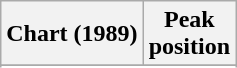<table class="wikitable sortable">
<tr>
<th align="left">Chart (1989)</th>
<th align="center">Peak<br>position</th>
</tr>
<tr>
</tr>
<tr>
</tr>
</table>
